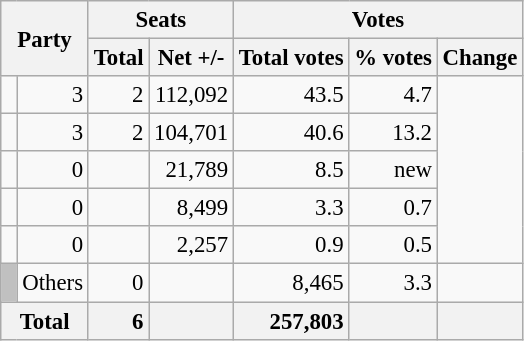<table class="wikitable" style="text-align:right; font-size:95%;">
<tr>
<th colspan="2" rowspan="2">Party</th>
<th colspan="2">Seats</th>
<th colspan="3">Votes</th>
</tr>
<tr>
<th>Total</th>
<th>Net +/-</th>
<th>Total votes</th>
<th>% votes</th>
<th>Change</th>
</tr>
<tr>
<td></td>
<td>3</td>
<td>2</td>
<td>112,092</td>
<td>43.5</td>
<td>4.7</td>
</tr>
<tr>
<td></td>
<td>3</td>
<td>2</td>
<td>104,701</td>
<td>40.6</td>
<td>13.2</td>
</tr>
<tr>
<td></td>
<td>0</td>
<td></td>
<td>21,789</td>
<td>8.5</td>
<td>new</td>
</tr>
<tr>
<td></td>
<td>0</td>
<td></td>
<td>8,499</td>
<td>3.3</td>
<td>0.7</td>
</tr>
<tr>
<td></td>
<td>0</td>
<td></td>
<td>2,257</td>
<td>0.9</td>
<td>0.5</td>
</tr>
<tr>
<td style="background:silver;"> </td>
<td align=left>Others</td>
<td>0</td>
<td></td>
<td>8,465</td>
<td>3.3</td>
<td></td>
</tr>
<tr>
<th colspan="2" style="background:#f2f2f2">Total</th>
<td style="background:#f2f2f2;"><strong>6</strong></td>
<td style="background:#f2f2f2;"></td>
<td style="background:#f2f2f2;"><strong>257,803</strong></td>
<td style="background:#f2f2f2;"></td>
<td style="background:#f2f2f2;"></td>
</tr>
</table>
